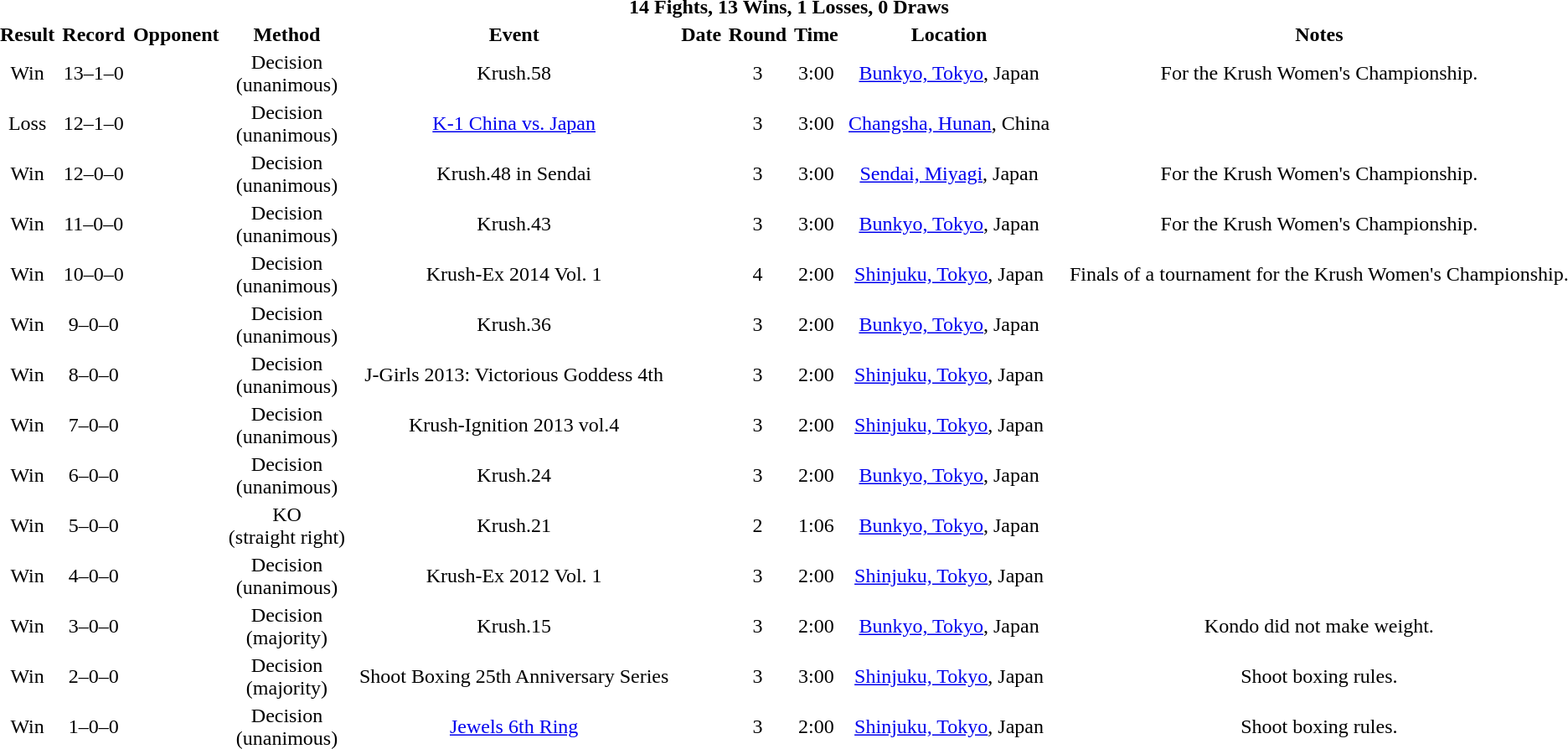<table class="toccolours" width=100% style="clear:both; margin:1.5em auto; text-align:center;">
<tr>
<th colspan=10>14 Fights, 13 Wins, 1 Losses, 0 Draws</th>
</tr>
<tr>
<th>Result</th>
<th>Record</th>
<th>Opponent</th>
<th>Method</th>
<th>Event</th>
<th>Date</th>
<th>Round</th>
<th>Time</th>
<th>Location</th>
<th>Notes</th>
</tr>
<tr>
<td>Win</td>
<td align="center">13–1–0</td>
<td></td>
<td>Decision<br>(unanimous)</td>
<td>Krush.58</td>
<td></td>
<td align="center">3</td>
<td align="center">3:00</td>
<td><a href='#'>Bunkyo, Tokyo</a>, Japan</td>
<td>For the Krush Women's Championship.</td>
</tr>
<tr>
<td>Loss</td>
<td align="center">12–1–0</td>
<td></td>
<td>Decision<br>(unanimous)</td>
<td><a href='#'>K-1 China vs. Japan</a></td>
<td></td>
<td align="center">3</td>
<td align="center">3:00</td>
<td><a href='#'>Changsha, Hunan</a>, China</td>
<td></td>
</tr>
<tr>
<td>Win</td>
<td align="center">12–0–0</td>
<td></td>
<td>Decision<br>(unanimous)</td>
<td>Krush.48 in Sendai</td>
<td></td>
<td align="center">3</td>
<td align="center">3:00</td>
<td><a href='#'>Sendai, Miyagi</a>, Japan</td>
<td>For the Krush Women's Championship.</td>
</tr>
<tr>
<td>Win</td>
<td align="center">11–0–0</td>
<td></td>
<td>Decision<br>(unanimous)</td>
<td>Krush.43</td>
<td></td>
<td align="center">3</td>
<td align="center">3:00</td>
<td><a href='#'>Bunkyo, Tokyo</a>, Japan</td>
<td>For the Krush Women's Championship.</td>
</tr>
<tr>
<td>Win</td>
<td align="center">10–0–0</td>
<td></td>
<td>Decision<br>(unanimous)</td>
<td>Krush-Ex 2014 Vol. 1</td>
<td></td>
<td align="center">4</td>
<td align="center">2:00</td>
<td><a href='#'>Shinjuku, Tokyo</a>, Japan</td>
<td>Finals of a tournament for the Krush Women's Championship.</td>
</tr>
<tr>
<td>Win</td>
<td align="center">9–0–0</td>
<td></td>
<td>Decision<br>(unanimous)</td>
<td>Krush.36</td>
<td></td>
<td align="center">3</td>
<td align="center">2:00</td>
<td><a href='#'>Bunkyo, Tokyo</a>, Japan</td>
<td></td>
</tr>
<tr>
<td>Win</td>
<td align="center">8–0–0</td>
<td></td>
<td>Decision<br>(unanimous)</td>
<td>J-Girls 2013: Victorious Goddess 4th</td>
<td></td>
<td align="center">3</td>
<td align="center">2:00</td>
<td><a href='#'>Shinjuku, Tokyo</a>, Japan</td>
<td></td>
</tr>
<tr>
<td>Win</td>
<td align="center">7–0–0</td>
<td></td>
<td>Decision<br>(unanimous)</td>
<td>Krush-Ignition 2013 vol.4</td>
<td></td>
<td align="center">3</td>
<td align="center">2:00</td>
<td><a href='#'>Shinjuku, Tokyo</a>, Japan</td>
<td></td>
</tr>
<tr>
<td>Win</td>
<td align="center">6–0–0</td>
<td></td>
<td>Decision<br>(unanimous)</td>
<td>Krush.24</td>
<td></td>
<td align="center">3</td>
<td align="center">2:00</td>
<td><a href='#'>Bunkyo, Tokyo</a>, Japan</td>
<td></td>
</tr>
<tr>
<td>Win</td>
<td align="center">5–0–0</td>
<td></td>
<td>KO<br>(straight right)</td>
<td>Krush.21</td>
<td></td>
<td align="center">2</td>
<td align="center">1:06</td>
<td><a href='#'>Bunkyo, Tokyo</a>, Japan</td>
<td></td>
</tr>
<tr>
<td>Win</td>
<td align="center">4–0–0</td>
<td></td>
<td>Decision<br>(unanimous)</td>
<td>Krush-Ex 2012 Vol. 1</td>
<td></td>
<td align="center">3</td>
<td align="center">2:00</td>
<td><a href='#'>Shinjuku, Tokyo</a>, Japan</td>
<td></td>
</tr>
<tr>
<td>Win</td>
<td align="center">3–0–0</td>
<td></td>
<td>Decision<br>(majority)</td>
<td>Krush.15</td>
<td></td>
<td align="center">3</td>
<td align="center">2:00</td>
<td><a href='#'>Bunkyo, Tokyo</a>, Japan</td>
<td>Kondo did not make weight.</td>
</tr>
<tr>
<td>Win</td>
<td align="center">2–0–0</td>
<td></td>
<td>Decision<br>(majority)</td>
<td>Shoot Boxing 25th Anniversary Series</td>
<td></td>
<td align="center">3</td>
<td align="center">3:00</td>
<td><a href='#'>Shinjuku, Tokyo</a>, Japan</td>
<td>Shoot boxing rules.</td>
</tr>
<tr>
<td>Win</td>
<td align="center">1–0–0</td>
<td></td>
<td>Decision<br>(unanimous)</td>
<td><a href='#'>Jewels 6th Ring</a></td>
<td></td>
<td align="center">3</td>
<td align="center">2:00</td>
<td><a href='#'>Shinjuku, Tokyo</a>, Japan</td>
<td>Shoot boxing rules.</td>
</tr>
</table>
